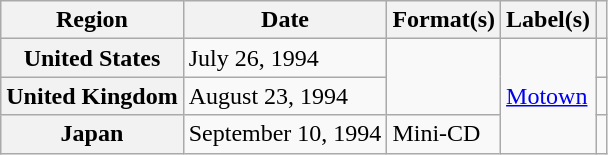<table class="wikitable plainrowheaders">
<tr>
<th scope="col">Region</th>
<th scope="col">Date</th>
<th scope="col">Format(s)</th>
<th scope="col">Label(s)</th>
<th scope="col"></th>
</tr>
<tr>
<th scope="row">United States</th>
<td>July 26, 1994</td>
<td rowspan="2"></td>
<td rowspan="3"><a href='#'>Motown</a></td>
<td></td>
</tr>
<tr>
<th scope="row">United Kingdom</th>
<td>August 23, 1994</td>
<td></td>
</tr>
<tr>
<th scope="row">Japan</th>
<td>September 10, 1994</td>
<td>Mini-CD</td>
<td></td>
</tr>
</table>
